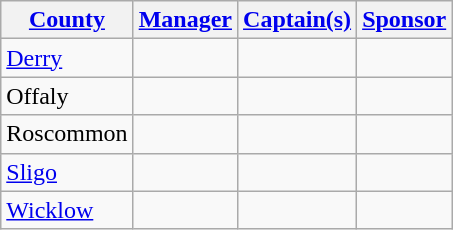<table class="wikitable sortable">
<tr>
<th><a href='#'>County</a></th>
<th><a href='#'>Manager</a></th>
<th><a href='#'>Captain(s)</a></th>
<th><a href='#'>Sponsor</a></th>
</tr>
<tr>
<td align="left"> <a href='#'>Derry</a></td>
<td></td>
<td></td>
<td></td>
</tr>
<tr>
<td align="left">Offaly</td>
<td></td>
<td></td>
<td></td>
</tr>
<tr>
<td align="left">Roscommon</td>
<td></td>
<td></td>
<td></td>
</tr>
<tr>
<td align="left"> <a href='#'>Sligo</a></td>
<td></td>
<td></td>
<td></td>
</tr>
<tr>
<td align="left"> <a href='#'>Wicklow</a></td>
<td></td>
<td></td>
<td></td>
</tr>
</table>
